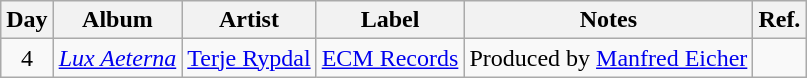<table class="wikitable">
<tr>
<th>Day</th>
<th>Album</th>
<th>Artist</th>
<th>Label</th>
<th>Notes</th>
<th>Ref.</th>
</tr>
<tr>
<td rowspan="1" style="text-align:center;">4</td>
<td><em><a href='#'>Lux Aeterna</a></em></td>
<td><a href='#'>Terje Rypdal</a></td>
<td><a href='#'>ECM Records</a></td>
<td>Produced by <a href='#'>Manfred Eicher</a></td>
<td style="text-align:center;"></td>
</tr>
</table>
